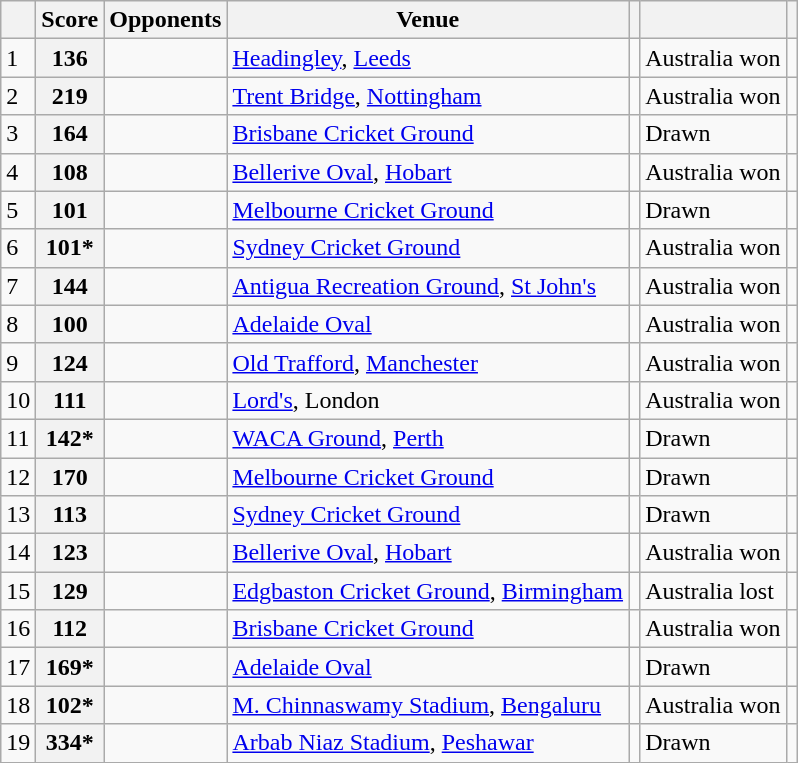<table class="wikitable sortable">
<tr>
<th></th>
<th>Score</th>
<th>Opponents</th>
<th>Venue</th>
<th></th>
<th></th>
<th></th>
</tr>
<tr>
<td>1</td>
<th scope="row">136</th>
<td></td>
<td><a href='#'>Headingley</a>, <a href='#'>Leeds</a></td>
<td></td>
<td>Australia won</td>
<td></td>
</tr>
<tr>
<td>2</td>
<th scope="row">219</th>
<td></td>
<td><a href='#'>Trent Bridge</a>, <a href='#'>Nottingham</a></td>
<td></td>
<td>Australia won</td>
<td></td>
</tr>
<tr>
<td>3</td>
<th scope="row">164</th>
<td></td>
<td><a href='#'>Brisbane Cricket Ground</a></td>
<td></td>
<td>Drawn</td>
<td></td>
</tr>
<tr>
<td>4</td>
<th scope="row">108</th>
<td></td>
<td><a href='#'>Bellerive Oval</a>, <a href='#'>Hobart</a></td>
<td></td>
<td>Australia  won</td>
<td></td>
</tr>
<tr>
<td>5</td>
<th scope="row">101</th>
<td></td>
<td><a href='#'>Melbourne Cricket Ground</a></td>
<td></td>
<td>Drawn</td>
<td></td>
</tr>
<tr>
<td>6</td>
<th scope="row">101*</th>
<td></td>
<td><a href='#'>Sydney Cricket Ground</a></td>
<td></td>
<td>Australia won</td>
<td></td>
</tr>
<tr>
<td>7</td>
<th scope="row">144</th>
<td></td>
<td><a href='#'>Antigua Recreation Ground</a>, <a href='#'>St John's</a></td>
<td></td>
<td>Australia  won</td>
<td></td>
</tr>
<tr>
<td>8</td>
<th scope="row">100</th>
<td></td>
<td><a href='#'>Adelaide Oval</a></td>
<td></td>
<td>Australia won</td>
<td></td>
</tr>
<tr>
<td>9</td>
<th scope="row">124</th>
<td></td>
<td><a href='#'>Old Trafford</a>, <a href='#'>Manchester</a></td>
<td></td>
<td>Australia won</td>
<td></td>
</tr>
<tr>
<td>10</td>
<th scope="row">111</th>
<td></td>
<td><a href='#'>Lord's</a>, London</td>
<td></td>
<td>Australia won</td>
<td></td>
</tr>
<tr>
<td>11</td>
<th scope="row">142*</th>
<td></td>
<td><a href='#'>WACA Ground</a>, <a href='#'>Perth</a></td>
<td></td>
<td>Drawn</td>
<td></td>
</tr>
<tr>
<td>12</td>
<th scope="row">170</th>
<td></td>
<td><a href='#'>Melbourne Cricket Ground</a></td>
<td></td>
<td>Drawn</td>
<td></td>
</tr>
<tr>
<td>13</td>
<th scope="row">113</th>
<td></td>
<td><a href='#'>Sydney Cricket Ground</a></td>
<td></td>
<td>Drawn</td>
<td></td>
</tr>
<tr>
<td>14</td>
<th scope="row">123</th>
<td></td>
<td><a href='#'>Bellerive Oval</a>, <a href='#'>Hobart</a></td>
<td></td>
<td>Australia won</td>
<td></td>
</tr>
<tr>
<td>15</td>
<th scope="row">129</th>
<td></td>
<td><a href='#'>Edgbaston Cricket Ground</a>, <a href='#'>Birmingham</a></td>
<td></td>
<td>Australia lost</td>
<td></td>
</tr>
<tr>
<td>16</td>
<th scope="row">112</th>
<td></td>
<td><a href='#'>Brisbane Cricket Ground</a></td>
<td></td>
<td>Australia won</td>
<td></td>
</tr>
<tr>
<td>17</td>
<th scope="row">169*</th>
<td></td>
<td><a href='#'>Adelaide Oval</a></td>
<td></td>
<td>Drawn</td>
<td></td>
</tr>
<tr>
<td>18</td>
<th scope="row">102*</th>
<td></td>
<td><a href='#'>M. Chinnaswamy Stadium</a>, <a href='#'>Bengaluru</a></td>
<td></td>
<td>Australia won</td>
<td></td>
</tr>
<tr>
<td>19</td>
<th scope="row">334*</th>
<td></td>
<td><a href='#'>Arbab Niaz Stadium</a>, <a href='#'>Peshawar</a></td>
<td></td>
<td>Drawn</td>
<td></td>
</tr>
</table>
